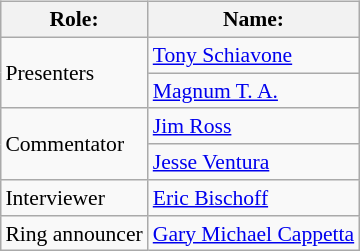<table class=wikitable style="font-size:90%; margin: 0.5em 0 0.5em 1em; float: right; clear: right;">
<tr>
<th>Role:</th>
<th>Name:</th>
</tr>
<tr>
<td rowspan=2>Presenters</td>
<td><a href='#'>Tony Schiavone</a></td>
</tr>
<tr>
<td><a href='#'>Magnum T. A.</a></td>
</tr>
<tr>
<td rowspan=2>Commentator</td>
<td><a href='#'>Jim Ross</a></td>
</tr>
<tr>
<td><a href='#'>Jesse Ventura</a></td>
</tr>
<tr>
<td>Interviewer</td>
<td><a href='#'>Eric Bischoff</a></td>
</tr>
<tr>
<td>Ring announcer</td>
<td><a href='#'>Gary Michael Cappetta</a></td>
</tr>
</table>
